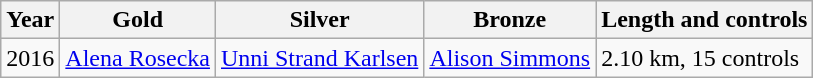<table class="wikitable">
<tr>
<th>Year</th>
<th>Gold</th>
<th>Silver</th>
<th>Bronze</th>
<th>Length and controls</th>
</tr>
<tr>
<td>2016</td>
<td> <a href='#'>Alena Rosecka</a></td>
<td> <a href='#'>Unni Strand Karlsen</a></td>
<td> <a href='#'>Alison Simmons</a></td>
<td>2.10 km, 15 controls</td>
</tr>
</table>
